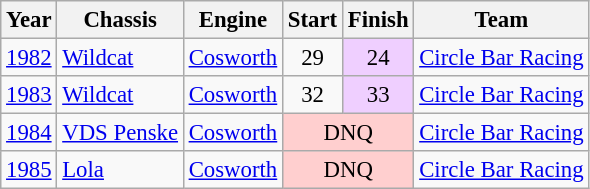<table class="wikitable" style="font-size: 95%;">
<tr>
<th>Year</th>
<th>Chassis</th>
<th>Engine</th>
<th>Start</th>
<th>Finish</th>
<th>Team</th>
</tr>
<tr>
<td><a href='#'>1982</a></td>
<td><a href='#'>Wildcat</a></td>
<td><a href='#'>Cosworth</a></td>
<td align=center>29</td>
<td align=center style="background:#EFCFFF;">24</td>
<td><a href='#'>Circle Bar Racing</a></td>
</tr>
<tr>
<td><a href='#'>1983</a></td>
<td><a href='#'>Wildcat</a></td>
<td><a href='#'>Cosworth</a></td>
<td align=center>32</td>
<td align=center style="background:#EFCFFF;">33</td>
<td><a href='#'>Circle Bar Racing</a></td>
</tr>
<tr>
<td><a href='#'>1984</a></td>
<td><a href='#'>VDS Penske</a></td>
<td><a href='#'>Cosworth</a></td>
<td align=center colspan=2 style="background:#FFCFCF;">DNQ</td>
<td><a href='#'>Circle Bar Racing</a></td>
</tr>
<tr>
<td><a href='#'>1985</a></td>
<td><a href='#'>Lola</a></td>
<td><a href='#'>Cosworth</a></td>
<td align=center colspan=2 style="background:#FFCFCF;">DNQ</td>
<td><a href='#'>Circle Bar Racing</a></td>
</tr>
</table>
